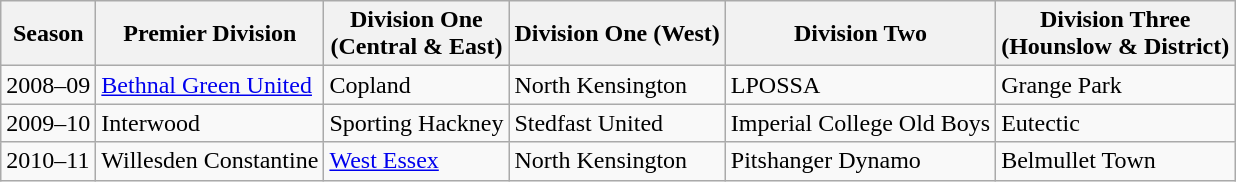<table class="wikitable">
<tr>
<th><strong>Season</strong></th>
<th><strong>Premier Division</strong></th>
<th><strong>Division One <br> (Central & East)</strong></th>
<th><strong>Division One (West)</strong></th>
<th><strong>Division Two</strong></th>
<th><strong>Division Three <br> (Hounslow & District)</strong></th>
</tr>
<tr>
<td>2008–09</td>
<td><a href='#'>Bethnal Green United</a></td>
<td>Copland</td>
<td>North Kensington</td>
<td>LPOSSA</td>
<td>Grange Park</td>
</tr>
<tr>
<td>2009–10</td>
<td>Interwood</td>
<td>Sporting Hackney</td>
<td>Stedfast United</td>
<td>Imperial College Old Boys</td>
<td>Eutectic</td>
</tr>
<tr>
<td>2010–11</td>
<td>Willesden Constantine</td>
<td><a href='#'>West Essex</a></td>
<td>North Kensington</td>
<td>Pitshanger Dynamo</td>
<td>Belmullet Town</td>
</tr>
</table>
